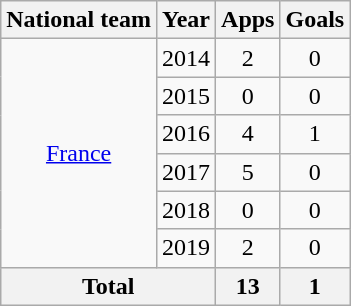<table class="wikitable" style="text-align: center;">
<tr>
<th>National team</th>
<th>Year</th>
<th>Apps</th>
<th>Goals</th>
</tr>
<tr>
<td rowspan="6"><a href='#'>France</a></td>
<td>2014</td>
<td>2</td>
<td>0</td>
</tr>
<tr>
<td>2015</td>
<td>0</td>
<td>0</td>
</tr>
<tr>
<td>2016</td>
<td>4</td>
<td>1</td>
</tr>
<tr>
<td>2017</td>
<td>5</td>
<td>0</td>
</tr>
<tr>
<td>2018</td>
<td>0</td>
<td>0</td>
</tr>
<tr>
<td>2019</td>
<td>2</td>
<td>0</td>
</tr>
<tr>
<th colspan="2">Total</th>
<th>13</th>
<th>1</th>
</tr>
</table>
